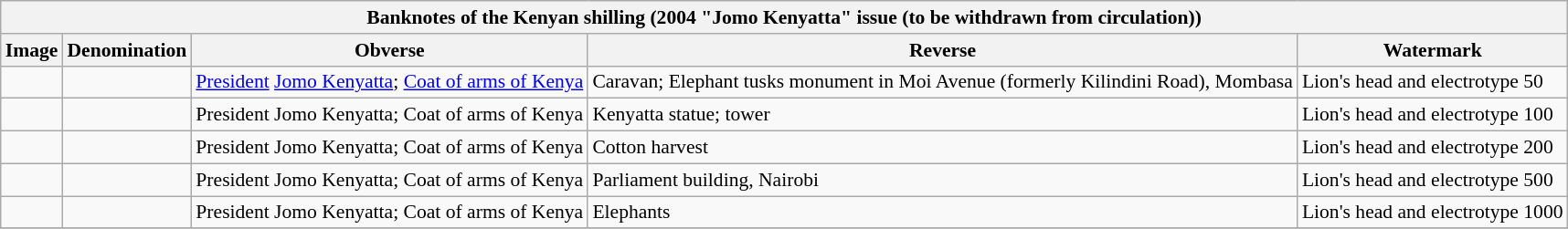<table class="wikitable" style="font-size: 90%">
<tr>
<th colspan=5>Banknotes of the Kenyan shilling (2004 "Jomo Kenyatta" issue (to be withdrawn from circulation))</th>
</tr>
<tr>
<th>Image</th>
<th>Denomination</th>
<th>Obverse</th>
<th>Reverse</th>
<th>Watermark</th>
</tr>
<tr>
<td style="text-align=center;"></td>
<td></td>
<td><a href='#'>President</a> <a href='#'>Jomo Kenyatta</a>; <a href='#'>Coat of arms of Kenya</a></td>
<td>Caravan; Elephant tusks monument in Moi Avenue (formerly Kilindini Road), Mombasa</td>
<td>Lion's head and electrotype 50</td>
</tr>
<tr>
<td style="text-align=center;"></td>
<td></td>
<td>President Jomo Kenyatta; Coat of arms of Kenya</td>
<td>Kenyatta statue; tower</td>
<td>Lion's head and electrotype 100</td>
</tr>
<tr>
<td></td>
<td></td>
<td>President Jomo Kenyatta; Coat of arms of Kenya</td>
<td>Cotton harvest</td>
<td>Lion's head and electrotype 200</td>
</tr>
<tr>
<td></td>
<td></td>
<td>President Jomo Kenyatta; Coat of arms of Kenya</td>
<td>Parliament building, Nairobi</td>
<td>Lion's head and electrotype 500</td>
</tr>
<tr>
<td style="text-align=center;"></td>
<td></td>
<td>President Jomo Kenyatta; Coat of arms of Kenya</td>
<td>Elephants</td>
<td>Lion's head and electrotype 1000</td>
</tr>
<tr>
</tr>
</table>
